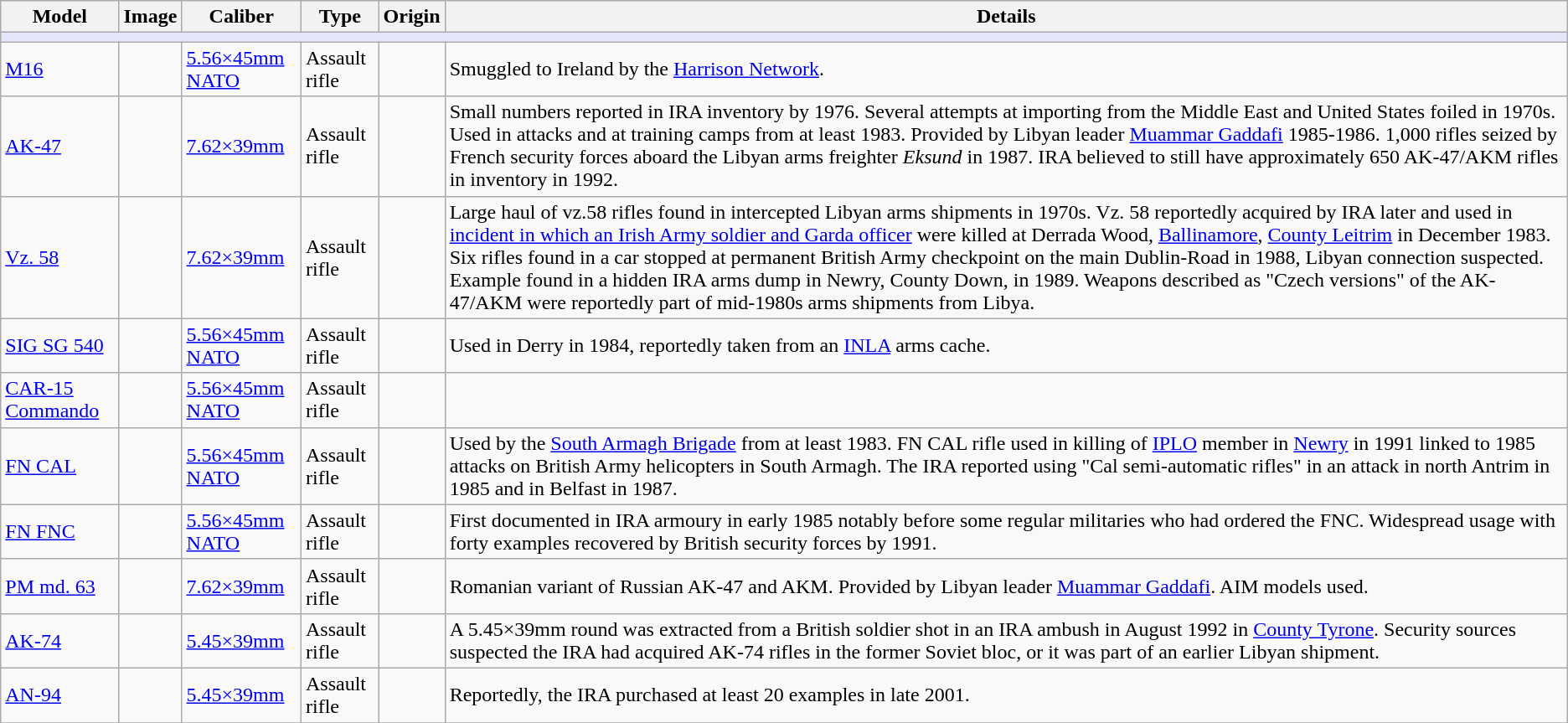<table class="wikitable">
<tr>
<th>Model</th>
<th>Image</th>
<th>Caliber</th>
<th>Type</th>
<th>Origin</th>
<th>Details</th>
</tr>
<tr>
<th colspan="6" style="background: lavender;"></th>
</tr>
<tr>
<td><a href='#'>M16</a></td>
<td></td>
<td><a href='#'>5.56×45mm NATO</a></td>
<td>Assault rifle</td>
<td></td>
<td>Smuggled to Ireland by the <a href='#'>Harrison Network</a>.</td>
</tr>
<tr>
<td><a href='#'>AK-47</a></td>
<td></td>
<td><a href='#'>7.62×39mm</a></td>
<td>Assault rifle</td>
<td><br></td>
<td>Small numbers reported in IRA inventory by 1976.  Several attempts at importing from the Middle East and United States foiled in 1970s. Used in attacks and at training camps from at least 1983. Provided by Libyan leader <a href='#'>Muammar Gaddafi</a> 1985-1986. 1,000 rifles seized by French security forces aboard the Libyan arms freighter <em>Eksund</em> in 1987. IRA believed to still have approximately 650 AK-47/AKM rifles in inventory in 1992.</td>
</tr>
<tr>
<td><a href='#'>Vz. 58</a></td>
<td></td>
<td><a href='#'>7.62×39mm</a></td>
<td>Assault rifle</td>
<td><br></td>
<td>Large haul of vz.58 rifles found in intercepted Libyan arms shipments in 1970s. Vz. 58 reportedly acquired by IRA later and used in <a href='#'>incident in which an Irish Army soldier and Garda officer</a> were killed at Derrada Wood, <a href='#'>Ballinamore</a>, <a href='#'>County Leitrim</a> in December 1983. Six rifles found in a car stopped at permanent British Army checkpoint on the main Dublin-Road in 1988, Libyan connection suspected. Example found in a hidden IRA arms dump in Newry, County Down, in 1989. Weapons described as "Czech versions" of the AK-47/AKM were reportedly part of mid-1980s arms shipments from Libya.</td>
</tr>
<tr>
<td><a href='#'>SIG SG 540</a></td>
<td></td>
<td><a href='#'>5.56×45mm NATO</a></td>
<td>Assault rifle</td>
<td></td>
<td>Used in Derry in 1984, reportedly taken from an <a href='#'>INLA</a> arms cache.</td>
</tr>
<tr>
<td><a href='#'>CAR-15 Commando</a></td>
<td></td>
<td><a href='#'>5.56×45mm NATO</a></td>
<td>Assault rifle</td>
<td></td>
<td></td>
</tr>
<tr>
<td><a href='#'>FN CAL</a></td>
<td></td>
<td><a href='#'>5.56×45mm NATO</a></td>
<td>Assault rifle</td>
<td></td>
<td>Used by the <a href='#'>South Armagh Brigade</a> from at least 1983. FN CAL rifle used in killing of <a href='#'>IPLO</a> member in <a href='#'>Newry</a> in 1991 linked to 1985 attacks on British Army helicopters in South Armagh. The IRA reported using "Cal semi-automatic rifles" in an attack in north Antrim in 1985 and in Belfast in 1987.</td>
</tr>
<tr>
<td><a href='#'>FN FNC</a></td>
<td></td>
<td><a href='#'>5.56×45mm NATO</a></td>
<td>Assault rifle</td>
<td></td>
<td>First documented in IRA armoury in early 1985 notably before some regular militaries who had ordered the FNC. Widespread usage with forty examples recovered by British security forces by 1991.</td>
</tr>
<tr>
<td><a href='#'>PM md. 63</a></td>
<td></td>
<td><a href='#'>7.62×39mm</a></td>
<td>Assault rifle</td>
<td><br></td>
<td>Romanian variant of Russian AK-47 and AKM. Provided by Libyan leader <a href='#'>Muammar Gaddafi</a>. AIM models used.</td>
</tr>
<tr>
<td><a href='#'>AK-74</a></td>
<td></td>
<td><a href='#'>5.45×39mm</a></td>
<td>Assault rifle</td>
<td><br></td>
<td>A 5.45×39mm round was extracted from a British soldier shot in an IRA ambush in August 1992 in <a href='#'>County Tyrone</a>. Security sources suspected the IRA had acquired AK-74 rifles in the former Soviet bloc, or it was part of an earlier Libyan shipment.</td>
</tr>
<tr>
<td><a href='#'>AN-94</a></td>
<td></td>
<td><a href='#'>5.45×39mm</a></td>
<td>Assault rifle</td>
<td></td>
<td>Reportedly, the IRA purchased at least 20 examples in late 2001.</td>
</tr>
<tr>
</tr>
</table>
